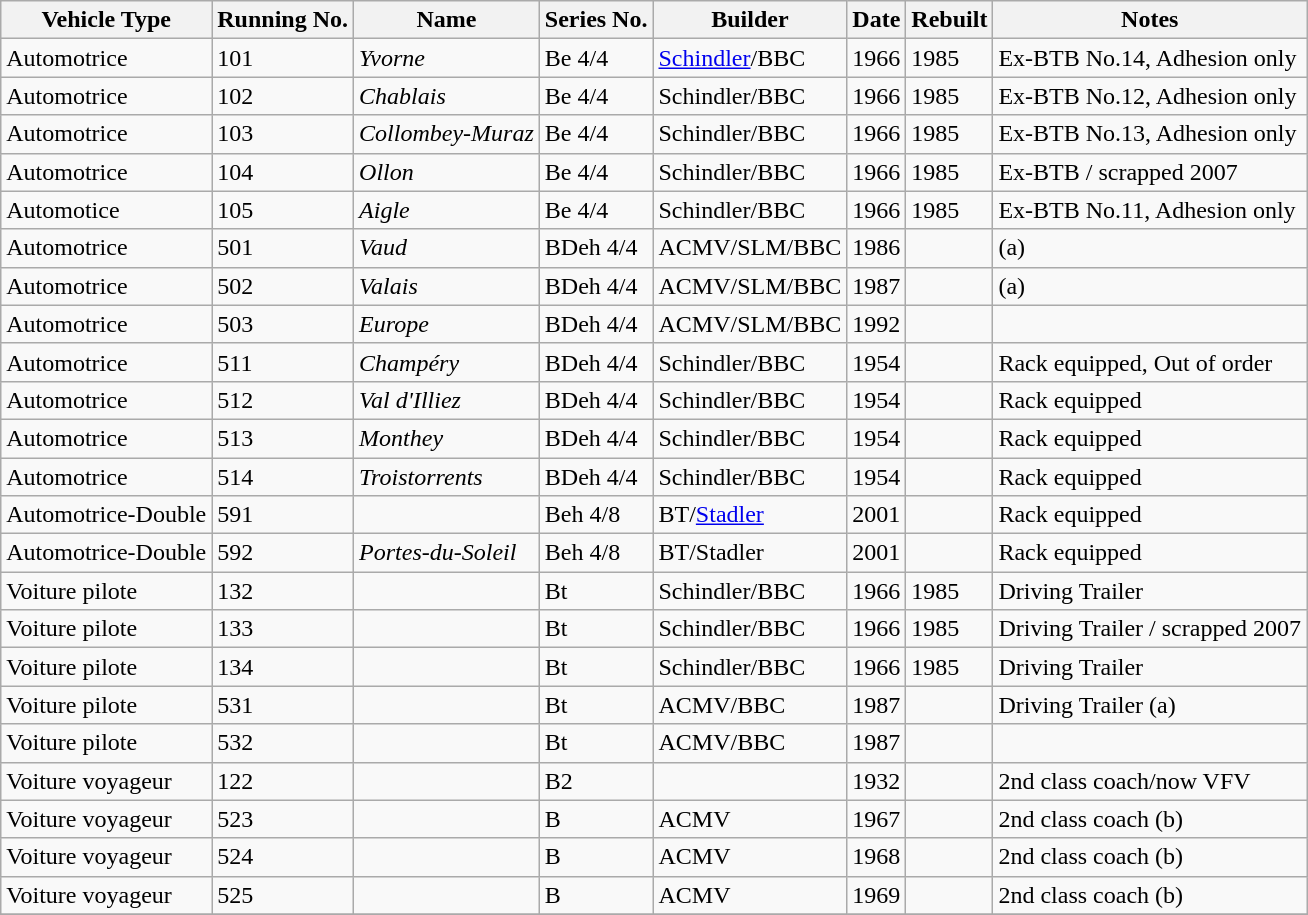<table class="wikitable">
<tr>
<th>Vehicle Type</th>
<th>Running No.</th>
<th>Name</th>
<th>Series No.</th>
<th>Builder</th>
<th>Date</th>
<th>Rebuilt</th>
<th>Notes</th>
</tr>
<tr>
<td>Automotrice</td>
<td>101</td>
<td><em>Yvorne</em></td>
<td>Be 4/4</td>
<td><a href='#'>Schindler</a>/BBC</td>
<td>1966</td>
<td>1985</td>
<td>Ex-BTB No.14, Adhesion only</td>
</tr>
<tr>
<td>Automotrice</td>
<td>102</td>
<td><em>Chablais</em></td>
<td>Be 4/4</td>
<td>Schindler/BBC</td>
<td>1966</td>
<td>1985</td>
<td>Ex-BTB No.12, Adhesion only</td>
</tr>
<tr>
<td>Automotrice</td>
<td>103</td>
<td><em>Collombey-Muraz</em></td>
<td>Be 4/4</td>
<td>Schindler/BBC</td>
<td>1966</td>
<td>1985</td>
<td>Ex-BTB No.13, Adhesion only</td>
</tr>
<tr>
<td>Automotrice</td>
<td>104</td>
<td><em>Ollon</em></td>
<td>Be 4/4</td>
<td>Schindler/BBC</td>
<td>1966</td>
<td>1985</td>
<td>Ex-BTB / scrapped 2007</td>
</tr>
<tr>
<td>Automotice</td>
<td>105</td>
<td><em>Aigle</em></td>
<td>Be 4/4</td>
<td>Schindler/BBC</td>
<td>1966</td>
<td>1985</td>
<td>Ex-BTB No.11, Adhesion only</td>
</tr>
<tr>
<td>Automotrice</td>
<td>501</td>
<td><em>Vaud</em></td>
<td>BDeh 4/4</td>
<td>ACMV/SLM/BBC</td>
<td>1986</td>
<td></td>
<td>(a)</td>
</tr>
<tr>
<td>Automotrice</td>
<td>502</td>
<td><em>Valais</em></td>
<td>BDeh 4/4</td>
<td>ACMV/SLM/BBC</td>
<td>1987</td>
<td></td>
<td>(a)</td>
</tr>
<tr>
<td>Automotrice</td>
<td>503</td>
<td><em>Europe</em></td>
<td>BDeh 4/4</td>
<td>ACMV/SLM/BBC</td>
<td>1992</td>
<td></td>
<td></td>
</tr>
<tr>
<td>Automotrice</td>
<td>511</td>
<td><em>Champéry</em></td>
<td>BDeh 4/4</td>
<td>Schindler/BBC</td>
<td>1954</td>
<td></td>
<td>Rack equipped, Out of order</td>
</tr>
<tr>
<td>Automotrice</td>
<td>512</td>
<td><em>Val d'Illiez</em></td>
<td>BDeh 4/4</td>
<td>Schindler/BBC</td>
<td>1954</td>
<td></td>
<td>Rack equipped</td>
</tr>
<tr>
<td>Automotrice</td>
<td>513</td>
<td><em>Monthey</em></td>
<td>BDeh 4/4</td>
<td>Schindler/BBC</td>
<td>1954</td>
<td></td>
<td>Rack equipped</td>
</tr>
<tr>
<td>Automotrice</td>
<td>514</td>
<td><em>Troistorrents</em></td>
<td>BDeh 4/4</td>
<td>Schindler/BBC</td>
<td>1954</td>
<td></td>
<td>Rack equipped</td>
</tr>
<tr>
<td>Automotrice-Double</td>
<td>591</td>
<td></td>
<td>Beh 4/8</td>
<td>BT/<a href='#'>Stadler</a></td>
<td>2001</td>
<td></td>
<td>Rack equipped</td>
</tr>
<tr>
<td>Automotrice-Double</td>
<td>592</td>
<td><em>Portes-du-Soleil</em></td>
<td>Beh 4/8</td>
<td>BT/Stadler</td>
<td>2001</td>
<td></td>
<td>Rack equipped</td>
</tr>
<tr>
<td>Voiture pilote</td>
<td>132</td>
<td></td>
<td>Bt</td>
<td>Schindler/BBC</td>
<td>1966</td>
<td>1985</td>
<td>Driving Trailer</td>
</tr>
<tr>
<td>Voiture pilote</td>
<td>133</td>
<td></td>
<td>Bt</td>
<td>Schindler/BBC</td>
<td>1966</td>
<td>1985</td>
<td>Driving Trailer / scrapped 2007</td>
</tr>
<tr>
<td>Voiture pilote</td>
<td>134</td>
<td></td>
<td>Bt</td>
<td>Schindler/BBC</td>
<td>1966</td>
<td>1985</td>
<td>Driving Trailer</td>
</tr>
<tr>
<td>Voiture pilote</td>
<td>531</td>
<td></td>
<td>Bt</td>
<td>ACMV/BBC</td>
<td>1987</td>
<td></td>
<td>Driving Trailer (a)</td>
</tr>
<tr>
<td>Voiture pilote</td>
<td>532</td>
<td></td>
<td>Bt</td>
<td>ACMV/BBC</td>
<td>1987</td>
<td></td>
<td></td>
</tr>
<tr>
<td>Voiture voyageur</td>
<td>122</td>
<td></td>
<td>B2</td>
<td></td>
<td>1932</td>
<td></td>
<td>2nd class coach/now VFV</td>
</tr>
<tr>
<td>Voiture voyageur</td>
<td>523</td>
<td></td>
<td>B</td>
<td>ACMV</td>
<td>1967</td>
<td></td>
<td>2nd class coach (b)</td>
</tr>
<tr>
<td>Voiture voyageur</td>
<td>524</td>
<td></td>
<td>B</td>
<td>ACMV</td>
<td>1968</td>
<td></td>
<td>2nd class coach (b)</td>
</tr>
<tr>
<td>Voiture voyageur</td>
<td>525</td>
<td></td>
<td>B</td>
<td>ACMV</td>
<td>1969</td>
<td></td>
<td>2nd class coach (b)</td>
</tr>
<tr>
</tr>
</table>
